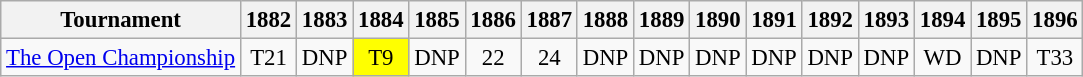<table class="wikitable" style="font-size:95%;text-align:center;">
<tr>
<th>Tournament</th>
<th>1882</th>
<th>1883</th>
<th>1884</th>
<th>1885</th>
<th>1886</th>
<th>1887</th>
<th>1888</th>
<th>1889</th>
<th>1890</th>
<th>1891</th>
<th>1892</th>
<th>1893</th>
<th>1894</th>
<th>1895</th>
<th>1896</th>
</tr>
<tr>
<td align="left"><a href='#'>The Open Championship</a></td>
<td>T21</td>
<td>DNP</td>
<td style="background:yellow;">T9</td>
<td>DNP</td>
<td>22</td>
<td>24</td>
<td>DNP</td>
<td>DNP</td>
<td>DNP</td>
<td>DNP</td>
<td>DNP</td>
<td>DNP</td>
<td>WD</td>
<td>DNP</td>
<td>T33</td>
</tr>
</table>
